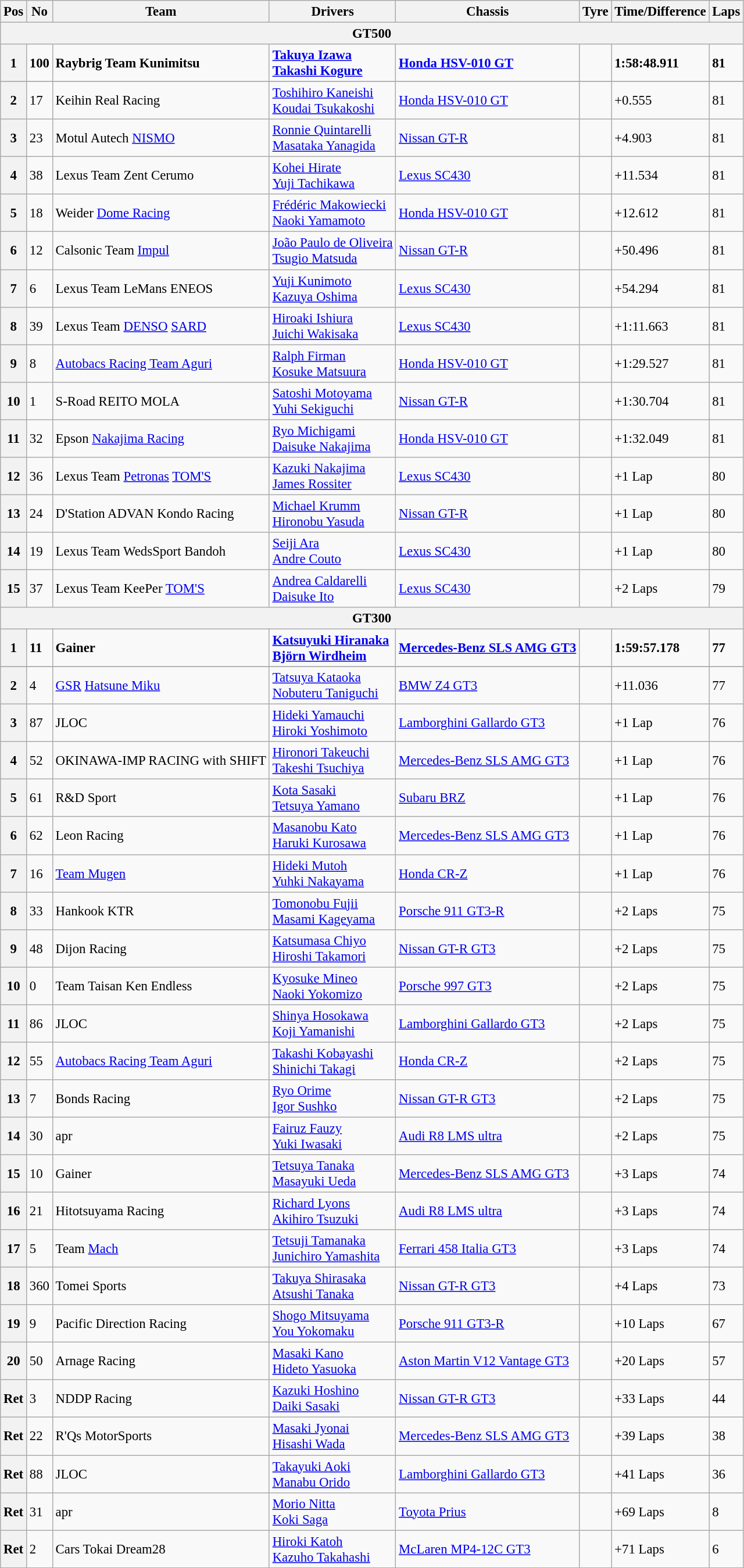<table class="wikitable" style="font-size: 95%;">
<tr>
<th>Pos</th>
<th>No</th>
<th>Team</th>
<th>Drivers</th>
<th>Chassis</th>
<th>Tyre</th>
<th>Time/Difference</th>
<th>Laps</th>
</tr>
<tr>
<th colspan=8><strong>GT500</strong></th>
</tr>
<tr style="font-weight:bold">
<th>1</th>
<td>100</td>
<td>Raybrig Team Kunimitsu</td>
<td> <a href='#'>Takuya Izawa</a><br> <a href='#'>Takashi Kogure</a></td>
<td><a href='#'>Honda HSV-010 GT</a></td>
<td></td>
<td>1:58:48.911</td>
<td>81</td>
</tr>
<tr style="font-weight:bold">
</tr>
<tr>
<th>2</th>
<td>17</td>
<td>Keihin Real Racing</td>
<td> <a href='#'>Toshihiro Kaneishi</a><br> <a href='#'>Koudai Tsukakoshi</a></td>
<td><a href='#'>Honda HSV-010 GT</a></td>
<td></td>
<td>+0.555</td>
<td>81</td>
</tr>
<tr>
<th>3</th>
<td>23</td>
<td>Motul Autech <a href='#'>NISMO</a></td>
<td> <a href='#'>Ronnie Quintarelli</a><br> <a href='#'>Masataka Yanagida</a></td>
<td><a href='#'>Nissan GT-R</a></td>
<td></td>
<td>+4.903</td>
<td>81</td>
</tr>
<tr>
<th>4</th>
<td>38</td>
<td>Lexus Team Zent Cerumo</td>
<td> <a href='#'>Kohei Hirate</a><br> <a href='#'>Yuji Tachikawa</a></td>
<td><a href='#'>Lexus SC430</a></td>
<td></td>
<td>+11.534</td>
<td>81</td>
</tr>
<tr>
<th>5</th>
<td>18</td>
<td>Weider <a href='#'>Dome Racing</a></td>
<td> <a href='#'>Frédéric Makowiecki</a><br> <a href='#'>Naoki Yamamoto</a></td>
<td><a href='#'>Honda HSV-010 GT</a></td>
<td></td>
<td>+12.612</td>
<td>81</td>
</tr>
<tr>
<th>6</th>
<td>12</td>
<td>Calsonic Team <a href='#'>Impul</a></td>
<td> <a href='#'>João Paulo de Oliveira</a><br> <a href='#'>Tsugio Matsuda</a></td>
<td><a href='#'>Nissan GT-R</a></td>
<td></td>
<td>+50.496</td>
<td>81</td>
</tr>
<tr>
<th>7</th>
<td>6</td>
<td>Lexus Team LeMans ENEOS</td>
<td> <a href='#'>Yuji Kunimoto</a><br> <a href='#'>Kazuya Oshima</a></td>
<td><a href='#'>Lexus SC430</a></td>
<td></td>
<td>+54.294</td>
<td>81</td>
</tr>
<tr>
<th>8</th>
<td>39</td>
<td>Lexus Team <a href='#'>DENSO</a> <a href='#'>SARD</a></td>
<td> <a href='#'>Hiroaki Ishiura</a><br> <a href='#'>Juichi Wakisaka</a></td>
<td><a href='#'>Lexus SC430</a></td>
<td></td>
<td>+1:11.663</td>
<td>81</td>
</tr>
<tr>
<th>9</th>
<td>8</td>
<td><a href='#'>Autobacs Racing Team Aguri</a></td>
<td> <a href='#'>Ralph Firman</a><br> <a href='#'>Kosuke Matsuura</a></td>
<td><a href='#'>Honda HSV-010 GT</a></td>
<td></td>
<td>+1:29.527</td>
<td>81</td>
</tr>
<tr>
<th>10</th>
<td>1</td>
<td>S-Road REITO MOLA</td>
<td> <a href='#'>Satoshi Motoyama</a><br> <a href='#'>Yuhi Sekiguchi</a></td>
<td><a href='#'>Nissan GT-R</a></td>
<td></td>
<td>+1:30.704</td>
<td>81</td>
</tr>
<tr>
<th>11</th>
<td>32</td>
<td>Epson <a href='#'>Nakajima Racing</a></td>
<td> <a href='#'>Ryo Michigami</a><br> <a href='#'>Daisuke Nakajima</a></td>
<td><a href='#'>Honda HSV-010 GT</a></td>
<td></td>
<td>+1:32.049</td>
<td>81</td>
</tr>
<tr>
<th>12</th>
<td>36</td>
<td>Lexus Team <a href='#'>Petronas</a> <a href='#'>TOM'S</a></td>
<td> <a href='#'>Kazuki Nakajima</a><br> <a href='#'>James Rossiter</a></td>
<td><a href='#'>Lexus SC430</a></td>
<td></td>
<td>+1 Lap</td>
<td>80</td>
</tr>
<tr>
<th>13</th>
<td>24</td>
<td>D'Station ADVAN Kondo Racing</td>
<td> <a href='#'>Michael Krumm</a><br> <a href='#'>Hironobu Yasuda</a></td>
<td><a href='#'>Nissan GT-R</a></td>
<td></td>
<td>+1 Lap</td>
<td>80</td>
</tr>
<tr>
<th>14</th>
<td>19</td>
<td>Lexus Team WedsSport Bandoh</td>
<td> <a href='#'>Seiji Ara</a><br> <a href='#'>Andre Couto</a></td>
<td><a href='#'>Lexus SC430</a></td>
<td></td>
<td>+1 Lap</td>
<td>80</td>
</tr>
<tr>
<th>15</th>
<td>37</td>
<td>Lexus Team KeePer <a href='#'>TOM'S</a></td>
<td> <a href='#'>Andrea Caldarelli</a><br> <a href='#'>Daisuke Ito</a></td>
<td><a href='#'>Lexus SC430</a></td>
<td></td>
<td>+2 Laps</td>
<td>79</td>
</tr>
<tr>
<th colspan=8><strong>GT300</strong></th>
</tr>
<tr style="font-weight:bold">
<th>1</th>
<td>11</td>
<td>Gainer</td>
<td> <a href='#'>Katsuyuki Hiranaka</a><br> <a href='#'>Björn Wirdheim</a></td>
<td><a href='#'>Mercedes-Benz SLS AMG GT3</a></td>
<td></td>
<td>1:59:57.178</td>
<td>77</td>
</tr>
<tr style="font-weight:bold">
</tr>
<tr>
<th>2</th>
<td>4</td>
<td><a href='#'>GSR</a> <a href='#'>Hatsune Miku</a></td>
<td> <a href='#'>Tatsuya Kataoka</a><br> <a href='#'>Nobuteru Taniguchi</a></td>
<td><a href='#'>BMW Z4 GT3</a></td>
<td></td>
<td>+11.036</td>
<td>77</td>
</tr>
<tr>
<th>3</th>
<td>87</td>
<td>JLOC</td>
<td> <a href='#'>Hideki Yamauchi</a><br> <a href='#'>Hiroki Yoshimoto</a></td>
<td><a href='#'>Lamborghini Gallardo GT3</a></td>
<td></td>
<td>+1 Lap</td>
<td>76</td>
</tr>
<tr>
<th>4</th>
<td>52</td>
<td>OKINAWA-IMP RACING with SHIFT</td>
<td> <a href='#'>Hironori Takeuchi</a><br> <a href='#'>Takeshi Tsuchiya</a></td>
<td><a href='#'>Mercedes-Benz SLS AMG GT3</a></td>
<td></td>
<td>+1 Lap</td>
<td>76</td>
</tr>
<tr>
<th>5</th>
<td>61</td>
<td>R&D Sport</td>
<td> <a href='#'>Kota Sasaki</a><br> <a href='#'>Tetsuya Yamano</a></td>
<td><a href='#'>Subaru BRZ</a></td>
<td></td>
<td>+1 Lap</td>
<td>76</td>
</tr>
<tr>
<th>6</th>
<td>62</td>
<td>Leon Racing</td>
<td> <a href='#'>Masanobu Kato</a><br> <a href='#'>Haruki Kurosawa</a></td>
<td><a href='#'>Mercedes-Benz SLS AMG GT3</a></td>
<td></td>
<td>+1 Lap</td>
<td>76</td>
</tr>
<tr>
<th>7</th>
<td>16</td>
<td><a href='#'>Team Mugen</a></td>
<td> <a href='#'>Hideki Mutoh</a><br> <a href='#'>Yuhki Nakayama</a></td>
<td><a href='#'>Honda CR-Z</a></td>
<td></td>
<td>+1 Lap</td>
<td>76</td>
</tr>
<tr>
<th>8</th>
<td>33</td>
<td>Hankook KTR</td>
<td> <a href='#'>Tomonobu Fujii</a><br> <a href='#'>Masami Kageyama</a></td>
<td><a href='#'>Porsche 911 GT3-R</a></td>
<td></td>
<td>+2 Laps</td>
<td>75</td>
</tr>
<tr>
<th>9</th>
<td>48</td>
<td>Dijon Racing</td>
<td> <a href='#'>Katsumasa Chiyo</a><br> <a href='#'>Hiroshi Takamori</a></td>
<td><a href='#'>Nissan GT-R GT3</a></td>
<td></td>
<td>+2 Laps</td>
<td>75</td>
</tr>
<tr>
<th>10</th>
<td>0</td>
<td>Team Taisan Ken Endless</td>
<td> <a href='#'>Kyosuke Mineo</a><br> <a href='#'>Naoki Yokomizo</a></td>
<td><a href='#'>Porsche 997 GT3</a></td>
<td></td>
<td>+2 Laps</td>
<td>75</td>
</tr>
<tr>
<th>11</th>
<td>86</td>
<td>JLOC</td>
<td> <a href='#'>Shinya Hosokawa</a><br> <a href='#'>Koji Yamanishi</a></td>
<td><a href='#'>Lamborghini Gallardo GT3</a></td>
<td></td>
<td>+2 Laps</td>
<td>75</td>
</tr>
<tr>
<th>12</th>
<td>55</td>
<td><a href='#'>Autobacs Racing Team Aguri</a></td>
<td> <a href='#'>Takashi Kobayashi</a><br> <a href='#'>Shinichi Takagi</a></td>
<td><a href='#'>Honda CR-Z</a></td>
<td></td>
<td>+2 Laps</td>
<td>75</td>
</tr>
<tr>
<th>13</th>
<td>7</td>
<td>Bonds Racing</td>
<td> <a href='#'>Ryo Orime</a><br> <a href='#'>Igor Sushko</a></td>
<td><a href='#'>Nissan GT-R GT3</a></td>
<td></td>
<td>+2 Laps</td>
<td>75</td>
</tr>
<tr>
<th>14</th>
<td>30</td>
<td>apr</td>
<td> <a href='#'>Fairuz Fauzy</a><br> <a href='#'>Yuki Iwasaki</a></td>
<td><a href='#'>Audi R8 LMS ultra</a></td>
<td></td>
<td>+2 Laps</td>
<td>75</td>
</tr>
<tr>
<th>15</th>
<td>10</td>
<td>Gainer</td>
<td> <a href='#'>Tetsuya Tanaka</a><br> <a href='#'>Masayuki Ueda</a></td>
<td><a href='#'>Mercedes-Benz SLS AMG GT3</a></td>
<td></td>
<td>+3 Laps</td>
<td>74</td>
</tr>
<tr>
<th>16</th>
<td>21</td>
<td>Hitotsuyama Racing</td>
<td> <a href='#'>Richard Lyons</a><br> <a href='#'>Akihiro Tsuzuki</a></td>
<td><a href='#'>Audi R8 LMS ultra</a></td>
<td></td>
<td>+3 Laps</td>
<td>74</td>
</tr>
<tr>
<th>17</th>
<td>5</td>
<td>Team <a href='#'>Mach</a></td>
<td> <a href='#'>Tetsuji Tamanaka</a><br> <a href='#'>Junichiro Yamashita</a></td>
<td><a href='#'>Ferrari 458 Italia GT3</a></td>
<td></td>
<td>+3 Laps</td>
<td>74</td>
</tr>
<tr>
<th>18</th>
<td>360</td>
<td>Tomei Sports</td>
<td> <a href='#'>Takuya Shirasaka</a><br> <a href='#'>Atsushi Tanaka</a></td>
<td><a href='#'>Nissan GT-R GT3</a></td>
<td></td>
<td>+4 Laps</td>
<td>73</td>
</tr>
<tr>
<th>19</th>
<td>9</td>
<td>Pacific Direction Racing</td>
<td> <a href='#'>Shogo Mitsuyama</a><br> <a href='#'>You Yokomaku</a></td>
<td><a href='#'>Porsche 911 GT3-R</a></td>
<td></td>
<td>+10 Laps</td>
<td>67</td>
</tr>
<tr>
<th>20</th>
<td>50</td>
<td>Arnage Racing</td>
<td> <a href='#'>Masaki Kano</a><br> <a href='#'>Hideto Yasuoka</a></td>
<td><a href='#'>Aston Martin V12 Vantage GT3</a></td>
<td></td>
<td>+20 Laps</td>
<td>57</td>
</tr>
<tr>
<th>Ret</th>
<td>3</td>
<td>NDDP Racing</td>
<td> <a href='#'>Kazuki Hoshino</a><br> <a href='#'>Daiki Sasaki</a></td>
<td><a href='#'>Nissan GT-R GT3</a></td>
<td></td>
<td>+33 Laps</td>
<td>44</td>
</tr>
<tr>
<th>Ret</th>
<td>22</td>
<td>R'Qs MotorSports</td>
<td> <a href='#'>Masaki Jyonai</a><br> <a href='#'>Hisashi Wada</a></td>
<td><a href='#'>Mercedes-Benz SLS AMG GT3</a></td>
<td></td>
<td>+39 Laps</td>
<td>38</td>
</tr>
<tr>
<th>Ret</th>
<td>88</td>
<td>JLOC</td>
<td> <a href='#'>Takayuki Aoki</a><br> <a href='#'>Manabu Orido</a></td>
<td><a href='#'>Lamborghini Gallardo GT3</a></td>
<td></td>
<td>+41 Laps</td>
<td>36</td>
</tr>
<tr>
<th>Ret</th>
<td>31</td>
<td>apr</td>
<td> <a href='#'>Morio Nitta</a><br> <a href='#'>Koki Saga</a></td>
<td><a href='#'>Toyota Prius</a></td>
<td></td>
<td>+69 Laps</td>
<td>8</td>
</tr>
<tr>
<th>Ret</th>
<td>2</td>
<td>Cars Tokai Dream28</td>
<td> <a href='#'>Hiroki Katoh</a><br> <a href='#'>Kazuho Takahashi</a></td>
<td><a href='#'>McLaren MP4-12C GT3</a></td>
<td></td>
<td>+71 Laps</td>
<td>6</td>
</tr>
<tr>
</tr>
</table>
